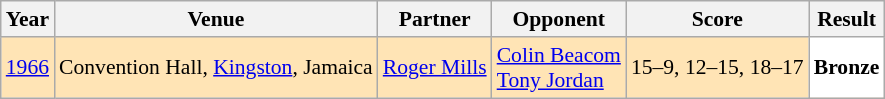<table class="sortable wikitable" style="font-size: 90%;">
<tr>
<th>Year</th>
<th>Venue</th>
<th>Partner</th>
<th>Opponent</th>
<th>Score</th>
<th>Result</th>
</tr>
<tr style="background:#FFE4B5">
<td align="center"><a href='#'>1966</a></td>
<td align="left">Convention Hall, <a href='#'>Kingston</a>, Jamaica</td>
<td align="left"> <a href='#'>Roger Mills</a></td>
<td align="left"> <a href='#'>Colin Beacom</a><br> <a href='#'>Tony Jordan</a></td>
<td align="left">15–9, 12–15, 18–17</td>
<td style="text-align:left; background: white"> <strong>Bronze</strong></td>
</tr>
</table>
